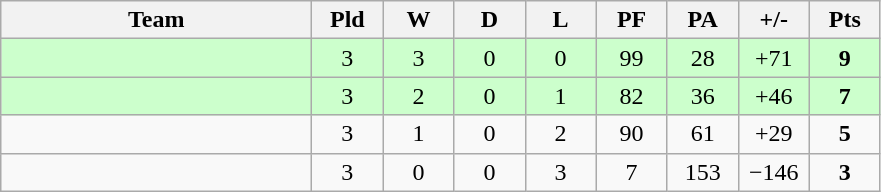<table class="wikitable" style="text-align: center;">
<tr>
<th width="200">Team</th>
<th width="40">Pld</th>
<th width="40">W</th>
<th width="40">D</th>
<th width="40">L</th>
<th width="40">PF</th>
<th width="40">PA</th>
<th width="40">+/-</th>
<th width="40">Pts</th>
</tr>
<tr style="background-color:#ccffcc">
<td style="text-align:left;"></td>
<td>3</td>
<td>3</td>
<td>0</td>
<td>0</td>
<td>99</td>
<td>28</td>
<td>+71</td>
<td><strong>9</strong></td>
</tr>
<tr style="background-color:#ccffcc">
<td style="text-align:left;"></td>
<td>3</td>
<td>2</td>
<td>0</td>
<td>1</td>
<td>82</td>
<td>36</td>
<td>+46</td>
<td><strong>7</strong></td>
</tr>
<tr>
<td style="text-align:left;"></td>
<td>3</td>
<td>1</td>
<td>0</td>
<td>2</td>
<td>90</td>
<td>61</td>
<td>+29</td>
<td><strong>5</strong></td>
</tr>
<tr>
<td style="text-align:left;"></td>
<td>3</td>
<td>0</td>
<td>0</td>
<td>3</td>
<td>7</td>
<td>153</td>
<td>−146</td>
<td><strong>3</strong></td>
</tr>
</table>
